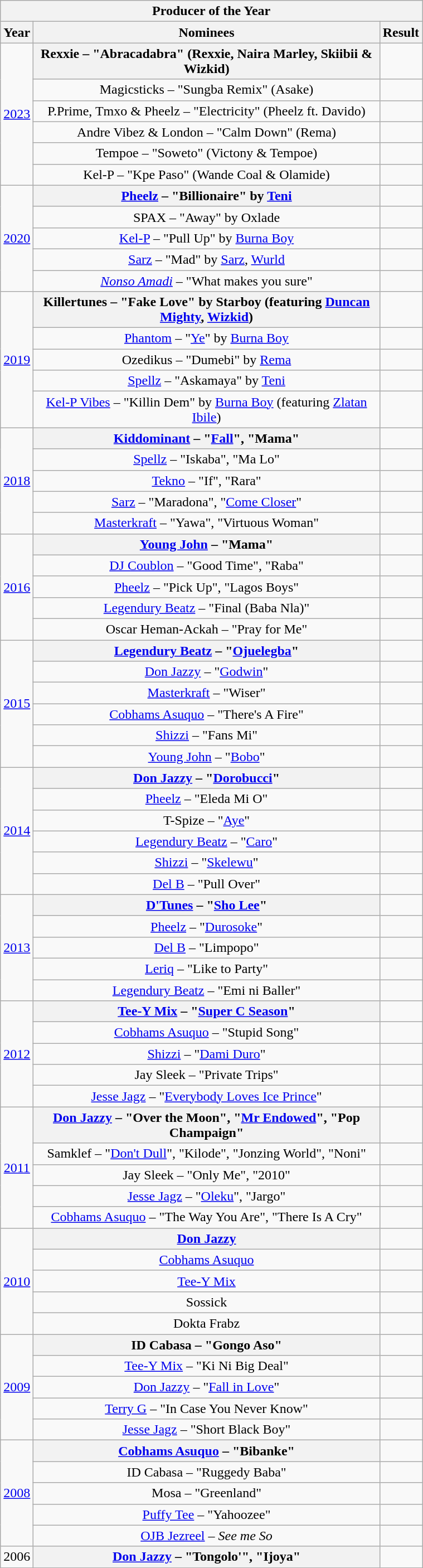<table class="wikitable"  style="text-align:center; width:40%;">
<tr>
<th colspan="4">Producer of the Year</th>
</tr>
<tr>
<th>Year</th>
<th>Nominees</th>
<th>Result</th>
</tr>
<tr>
<td rowspan="6"><a href='#'>2023</a></td>
<th><strong>Rexxie – "Abracadabra" (Rexxie, Naira Marley, Skiibii & Wizkid)</strong></th>
<td></td>
</tr>
<tr>
<td>Magicsticks – "Sungba Remix" (Asake)</td>
<td></td>
</tr>
<tr>
<td>P.Prime, Tmxo & Pheelz – "Electricity" (Pheelz ft. Davido)</td>
<td></td>
</tr>
<tr>
<td>Andre Vibez & London – "Calm Down" (Rema)</td>
<td></td>
</tr>
<tr>
<td>Tempoe – "Soweto" (Victony & Tempoe)</td>
<td></td>
</tr>
<tr>
<td>Kel-P – "Kpe Paso" (Wande Coal & Olamide)</td>
<td></td>
</tr>
<tr>
<td rowspan="5"><a href='#'>2020</a></td>
<th><strong><a href='#'>Pheelz</a></strong> <strong>– "Billionaire" by <a href='#'>Teni</a></strong></th>
<td></td>
</tr>
<tr>
<td>SPAX – "Away" by Oxlade</td>
<td></td>
</tr>
<tr>
<td><a href='#'>Kel-P</a> – "Pull Up" by <a href='#'>Burna Boy</a></td>
<td></td>
</tr>
<tr>
<td><a href='#'>Sarz</a> – "Mad" by <a href='#'>Sarz</a>, <a href='#'>Wurld</a></td>
<td></td>
</tr>
<tr>
<td><em><a href='#'>Nonso Amadi</a></em> – "What makes you sure"</td>
<td></td>
</tr>
<tr>
<td rowspan="5"><a href='#'>2019</a></td>
<th>Killertunes – "Fake Love" by Starboy <span>(featuring <a href='#'>Duncan Mighty</a>, <a href='#'>Wizkid</a>)</span></th>
<td></td>
</tr>
<tr>
<td><a href='#'>Phantom</a> – "<a href='#'>Ye</a>" by <a href='#'>Burna Boy</a></td>
<td></td>
</tr>
<tr>
<td>Ozedikus – "Dumebi" by <a href='#'>Rema</a></td>
<td></td>
</tr>
<tr>
<td><a href='#'>Spellz</a> – "Askamaya" by <a href='#'>Teni</a></td>
<td></td>
</tr>
<tr>
<td><a href='#'>Kel-P Vibes</a> – "Killin Dem" by <a href='#'>Burna Boy</a> <span>(featuring <a href='#'>Zlatan Ibile</a>)</span></td>
<td></td>
</tr>
<tr>
<td rowspan="5"><a href='#'>2018</a></td>
<th><a href='#'>Kiddominant</a> – "<a href='#'>Fall</a>", "Mama"</th>
<td></td>
</tr>
<tr>
<td><a href='#'>Spellz</a> – "Iskaba", "Ma Lo"</td>
<td></td>
</tr>
<tr>
<td><a href='#'>Tekno</a> – "If", "Rara"</td>
<td></td>
</tr>
<tr>
<td><a href='#'>Sarz</a> – "Maradona", "<a href='#'>Come Closer</a>"</td>
<td></td>
</tr>
<tr>
<td><a href='#'>Masterkraft</a> – "Yawa", "Virtuous Woman"</td>
<td></td>
</tr>
<tr>
<td rowspan="5"><a href='#'>2016</a></td>
<th><a href='#'>Young John</a> – "Mama"</th>
<td></td>
</tr>
<tr>
<td><a href='#'>DJ Coublon</a> – "Good Time", "Raba"</td>
<td></td>
</tr>
<tr>
<td><a href='#'>Pheelz</a> – "Pick Up", "Lagos Boys"</td>
<td></td>
</tr>
<tr>
<td><a href='#'>Legendury Beatz</a> – "Final (Baba Nla)"</td>
<td></td>
</tr>
<tr>
<td>Oscar Heman-Ackah – "Pray for Me"</td>
<td></td>
</tr>
<tr>
<td rowspan="6"><a href='#'>2015</a></td>
<th><a href='#'>Legendury Beatz</a> – "<a href='#'>Ojuelegba</a>"</th>
<td></td>
</tr>
<tr>
<td><a href='#'>Don Jazzy</a> – "<a href='#'>Godwin</a>"</td>
<td></td>
</tr>
<tr>
<td><a href='#'>Masterkraft</a> – "Wiser"</td>
<td></td>
</tr>
<tr>
<td><a href='#'>Cobhams Asuquo</a> – "There's A Fire"</td>
<td></td>
</tr>
<tr>
<td><a href='#'>Shizzi</a> – "Fans Mi"</td>
<td></td>
</tr>
<tr>
<td><a href='#'>Young John</a> – "<a href='#'>Bobo</a>"</td>
<td></td>
</tr>
<tr>
<td rowspan="6"><a href='#'>2014</a></td>
<th><a href='#'>Don Jazzy</a> – "<a href='#'>Dorobucci</a>"</th>
<td></td>
</tr>
<tr>
<td><a href='#'>Pheelz</a> – "Eleda Mi O"</td>
<td></td>
</tr>
<tr>
<td>T-Spize  – "<a href='#'>Aye</a>"</td>
<td></td>
</tr>
<tr>
<td><a href='#'>Legendury Beatz</a> – "<a href='#'>Caro</a>"</td>
<td></td>
</tr>
<tr>
<td><a href='#'>Shizzi</a> – "<a href='#'>Skelewu</a>"</td>
<td></td>
</tr>
<tr>
<td><a href='#'>Del B</a> – "Pull Over"</td>
<td></td>
</tr>
<tr>
<td rowspan="5"><a href='#'>2013</a></td>
<th><a href='#'>D'Tunes</a> – "<a href='#'>Sho Lee</a>"</th>
<td></td>
</tr>
<tr>
<td><a href='#'>Pheelz</a> – "<a href='#'>Durosoke</a>"</td>
<td></td>
</tr>
<tr>
<td><a href='#'>Del B</a>  – "Limpopo"</td>
<td></td>
</tr>
<tr>
<td><a href='#'>Leriq</a> – "Like to Party"</td>
<td></td>
</tr>
<tr>
<td><a href='#'>Legendury Beatz</a> – "Emi ni Baller"</td>
<td></td>
</tr>
<tr>
<td rowspan="5"><a href='#'>2012</a></td>
<th><a href='#'>Tee-Y Mix</a> – "<a href='#'>Super C Season</a>"</th>
<td></td>
</tr>
<tr>
<td><a href='#'>Cobhams Asuquo</a> – "Stupid Song"</td>
<td></td>
</tr>
<tr>
<td><a href='#'>Shizzi</a> – "<a href='#'>Dami Duro</a>"</td>
<td></td>
</tr>
<tr>
<td>Jay Sleek – "Private Trips"</td>
<td></td>
</tr>
<tr>
<td><a href='#'>Jesse Jagz</a> – "<a href='#'>Everybody Loves Ice Prince</a>"</td>
<td></td>
</tr>
<tr>
<td rowspan="5"><a href='#'>2011</a></td>
<th><a href='#'>Don Jazzy</a> – "Over the Moon", "<a href='#'>Mr Endowed</a>", "Pop Champaign"</th>
<td></td>
</tr>
<tr>
<td>Samklef – "<a href='#'>Don't Dull</a>", "Kilode", "Jonzing World", "Noni"</td>
<td></td>
</tr>
<tr>
<td>Jay Sleek – "Only Me", "2010"</td>
<td></td>
</tr>
<tr>
<td><a href='#'>Jesse Jagz</a> – "<a href='#'>Oleku</a>", "Jargo"</td>
<td></td>
</tr>
<tr>
<td><a href='#'>Cobhams Asuquo</a> – "The Way You Are", "There Is A Cry"</td>
<td></td>
</tr>
<tr>
<td rowspan="5"><a href='#'>2010</a></td>
<th><a href='#'>Don Jazzy</a></th>
<td></td>
</tr>
<tr>
<td><a href='#'>Cobhams Asuquo</a></td>
<td></td>
</tr>
<tr>
<td><a href='#'>Tee-Y Mix</a></td>
<td></td>
</tr>
<tr>
<td>Sossick</td>
<td></td>
</tr>
<tr>
<td>Dokta Frabz</td>
<td></td>
</tr>
<tr>
<td rowspan="5"><a href='#'>2009</a></td>
<th>ID Cabasa – "Gongo Aso"</th>
<td></td>
</tr>
<tr>
<td><a href='#'>Tee-Y Mix</a> – "Ki Ni Big Deal"</td>
<td></td>
</tr>
<tr>
<td><a href='#'>Don Jazzy</a> – "<a href='#'>Fall in Love</a>"</td>
<td></td>
</tr>
<tr>
<td><a href='#'>Terry G</a> – "In Case You Never Know"</td>
<td></td>
</tr>
<tr>
<td><a href='#'>Jesse Jagz</a> – "Short Black Boy"</td>
<td></td>
</tr>
<tr>
<td rowspan="5"><a href='#'>2008</a></td>
<th><a href='#'>Cobhams Asuquo</a> – "Bibanke"</th>
<td></td>
</tr>
<tr>
<td>ID Cabasa – "Ruggedy Baba"</td>
<td></td>
</tr>
<tr>
<td>Mosa – "Greenland"</td>
<td></td>
</tr>
<tr>
<td><a href='#'>Puffy Tee</a> – "Yahoozee"</td>
<td></td>
</tr>
<tr>
<td><a href='#'>OJB Jezreel</a> – <em>See me So</em></td>
<td></td>
</tr>
<tr>
<td>2006</td>
<th><a href='#'>Don Jazzy</a> – "Tongolo'", "Ijoya"</th>
<td></td>
</tr>
</table>
